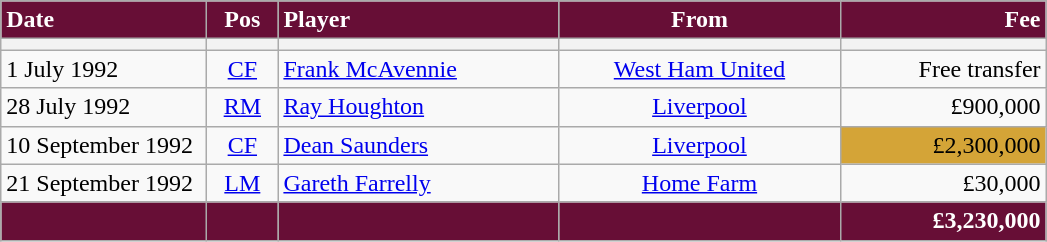<table class="wikitable">
<tr>
<th style="background:#670E36; color:#ffffff; text-align:left; width:130px">Date</th>
<th style="background:#670E36; color:#ffffff; text-align:center; width:40px">Pos</th>
<th style="background:#670E36; color:#ffffff; text-align:left; width:180px">Player</th>
<th style="background:#670E36; color:#ffffff; text-align:center; width:180px">From</th>
<th style="background:#670E36; color:#ffffff; text-align:right; width:130px">Fee</th>
</tr>
<tr>
<th></th>
<th></th>
<th></th>
<th></th>
<th></th>
</tr>
<tr>
<td>1 July 1992</td>
<td style="text-align:center;"><a href='#'>CF</a></td>
<td> <a href='#'>Frank McAvennie</a></td>
<td style="text-align:center;"><a href='#'>West Ham United</a></td>
<td style="text-align:right;">Free transfer</td>
</tr>
<tr>
<td>28 July 1992</td>
<td style="text-align:center;"><a href='#'>RM</a></td>
<td> <a href='#'>Ray Houghton</a></td>
<td style="text-align:center;"><a href='#'>Liverpool</a></td>
<td style="text-align:right;">£900,000</td>
</tr>
<tr>
<td>10 September 1992</td>
<td style="text-align:center;"><a href='#'>CF</a></td>
<td> <a href='#'>Dean Saunders</a></td>
<td style="text-align:center;"><a href='#'>Liverpool</a></td>
<td style="text-align:right;BACKGROUND-COLOR:#d4a437">£2,300,000</td>
</tr>
<tr>
<td>21 September 1992</td>
<td style="text-align:center;"><a href='#'>LM</a></td>
<td> <a href='#'>Gareth Farrelly</a></td>
<td style="text-align:center;"> <a href='#'> Home Farm</a></td>
<td style="text-align:right;">£30,000</td>
</tr>
<tr>
<th style="background:#670E36;"></th>
<th style="background:#670E36;"></th>
<th style="background:#670E36;"></th>
<th style="background:#670E36;"></th>
<th style="background:#670E36; color:#ffffff; text-align:right;"><strong>£3,230,000</strong></th>
</tr>
</table>
